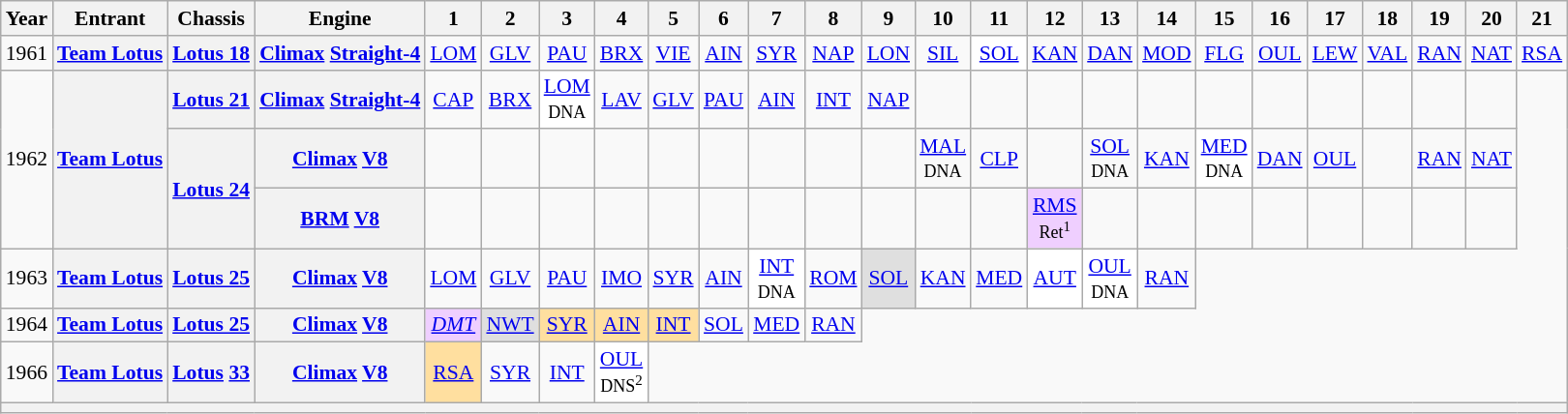<table class="wikitable" style="text-align:center; font-size:90%">
<tr>
<th>Year</th>
<th>Entrant</th>
<th>Chassis</th>
<th>Engine</th>
<th>1</th>
<th>2</th>
<th>3</th>
<th>4</th>
<th>5</th>
<th>6</th>
<th>7</th>
<th>8</th>
<th>9</th>
<th>10</th>
<th>11</th>
<th>12</th>
<th>13</th>
<th>14</th>
<th>15</th>
<th>16</th>
<th>17</th>
<th>18</th>
<th>19</th>
<th>20</th>
<th>21</th>
</tr>
<tr>
<td>1961</td>
<th><a href='#'>Team Lotus</a></th>
<th><a href='#'>Lotus 18</a></th>
<th><a href='#'>Climax</a> <a href='#'>Straight-4</a></th>
<td><a href='#'>LOM</a></td>
<td><a href='#'>GLV</a></td>
<td><a href='#'>PAU</a></td>
<td><a href='#'>BRX</a></td>
<td><a href='#'>VIE</a></td>
<td><a href='#'>AIN</a></td>
<td><a href='#'>SYR</a></td>
<td><a href='#'>NAP</a></td>
<td><a href='#'>LON</a></td>
<td><a href='#'>SIL</a></td>
<td style="background:#fff;"><a href='#'>SOL</a><br></td>
<td><a href='#'>KAN</a></td>
<td><a href='#'>DAN</a></td>
<td><a href='#'>MOD</a></td>
<td><a href='#'>FLG</a></td>
<td><a href='#'>OUL</a></td>
<td><a href='#'>LEW</a></td>
<td><a href='#'>VAL</a></td>
<td><a href='#'>RAN</a></td>
<td><a href='#'>NAT</a></td>
<td><a href='#'>RSA</a></td>
</tr>
<tr>
<td rowspan=3>1962</td>
<th rowspan=3><a href='#'>Team Lotus</a></th>
<th><a href='#'>Lotus 21</a></th>
<th><a href='#'>Climax</a> <a href='#'>Straight-4</a></th>
<td><a href='#'>CAP</a></td>
<td><a href='#'>BRX</a></td>
<td style="background:#fff;"><a href='#'>LOM</a><br><small>DNA</small></td>
<td><a href='#'>LAV</a></td>
<td><a href='#'>GLV</a></td>
<td><a href='#'>PAU</a></td>
<td><a href='#'>AIN</a></td>
<td><a href='#'>INT</a></td>
<td><a href='#'>NAP</a></td>
<td></td>
<td></td>
<td></td>
<td></td>
<td></td>
<td></td>
<td></td>
<td></td>
<td></td>
<td></td>
<td></td>
</tr>
<tr>
<th rowspan=2><a href='#'>Lotus 24</a></th>
<th><a href='#'>Climax</a> <a href='#'>V8</a></th>
<td></td>
<td></td>
<td></td>
<td></td>
<td></td>
<td></td>
<td></td>
<td></td>
<td></td>
<td><a href='#'>MAL</a><br><small>DNA</small></td>
<td><a href='#'>CLP</a></td>
<td></td>
<td><a href='#'>SOL</a><br><small>DNA</small></td>
<td><a href='#'>KAN</a></td>
<td style="background:#fff;"><a href='#'>MED</a><br><small>DNA</small></td>
<td><a href='#'>DAN</a></td>
<td><a href='#'>OUL</a></td>
<td></td>
<td><a href='#'>RAN</a></td>
<td><a href='#'>NAT</a></td>
</tr>
<tr>
<th><a href='#'>BRM</a> <a href='#'>V8</a></th>
<td></td>
<td></td>
<td></td>
<td></td>
<td></td>
<td></td>
<td></td>
<td></td>
<td></td>
<td></td>
<td></td>
<td style="background:#EFCFFF;"><a href='#'>RMS</a><br><small>Ret<sup>1</sup></small></td>
<td></td>
<td></td>
<td></td>
<td></td>
<td></td>
<td></td>
<td></td>
<td></td>
</tr>
<tr>
<td>1963</td>
<th><a href='#'>Team Lotus</a></th>
<th><a href='#'>Lotus 25</a></th>
<th><a href='#'>Climax</a> <a href='#'>V8</a></th>
<td><a href='#'>LOM</a></td>
<td><a href='#'>GLV</a></td>
<td><a href='#'>PAU</a></td>
<td><a href='#'>IMO</a></td>
<td><a href='#'>SYR</a></td>
<td><a href='#'>AIN</a></td>
<td style="background:#fff;"><a href='#'>INT</a><br><small>DNA</small></td>
<td><a href='#'>ROM</a></td>
<td style="background:#DFDFDF;"><a href='#'>SOL</a><br></td>
<td><a href='#'>KAN</a></td>
<td><a href='#'>MED</a></td>
<td style="background:#fff;"><a href='#'>AUT</a><br></td>
<td style="background:#fff;"><a href='#'>OUL</a><br><small>DNA</small></td>
<td><a href='#'>RAN</a></td>
</tr>
<tr>
<td>1964</td>
<th><a href='#'>Team Lotus</a></th>
<th><a href='#'>Lotus 25</a></th>
<th><a href='#'>Climax</a> <a href='#'>V8</a></th>
<td style="background:#EFCFFF;"><em><a href='#'>DMT</a></em><br></td>
<td style="background:#DFDFDF;"><a href='#'>NWT</a><br></td>
<td style="background:#FFDF9F;"><a href='#'>SYR</a><br></td>
<td style="background:#FFDF9F;"><a href='#'>AIN</a><br></td>
<td style="background:#FFDF9F;"><a href='#'>INT</a><br></td>
<td><a href='#'>SOL</a></td>
<td><a href='#'>MED</a></td>
<td><a href='#'>RAN</a></td>
</tr>
<tr>
<td>1966</td>
<th><a href='#'>Team Lotus</a></th>
<th><a href='#'>Lotus</a> <a href='#'>33</a></th>
<th><a href='#'>Climax</a> <a href='#'>V8</a></th>
<td style="background:#FFDF9F;"><a href='#'>RSA</a><br></td>
<td><a href='#'>SYR</a></td>
<td><a href='#'>INT</a></td>
<td style="background:#fff;"><a href='#'>OUL</a><br><small>DNS<sup>2</sup></small></td>
</tr>
<tr>
<th colspan="25"></th>
</tr>
</table>
